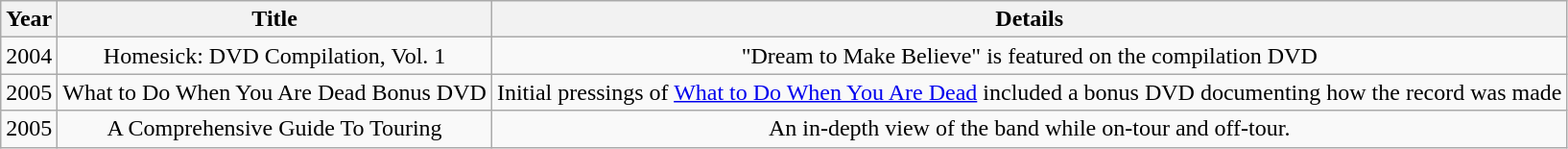<table class="wikitable plainrowheaders" style="text-align:center;">
<tr>
<th>Year</th>
<th>Title</th>
<th>Details</th>
</tr>
<tr>
<td>2004</td>
<td>Homesick: DVD Compilation, Vol. 1</td>
<td>"Dream to Make Believe" is featured on the compilation DVD</td>
</tr>
<tr>
<td>2005</td>
<td>What to Do When You Are Dead Bonus DVD</td>
<td>Initial pressings of <a href='#'>What to Do When You Are Dead</a> included a bonus DVD documenting how the record was made</td>
</tr>
<tr>
<td>2005</td>
<td>A Comprehensive Guide To Touring</td>
<td>An in-depth view of the band while on-tour and off-tour.</td>
</tr>
</table>
